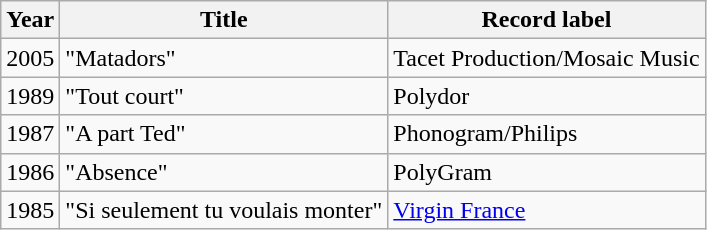<table class="wikitable">
<tr>
<th>Year</th>
<th>Title</th>
<th>Record label</th>
</tr>
<tr>
<td>2005</td>
<td>"Matadors"</td>
<td>Tacet Production/Mosaic Music</td>
</tr>
<tr>
<td>1989</td>
<td>"Tout court"</td>
<td>Polydor</td>
</tr>
<tr>
<td>1987</td>
<td>"A part Ted"</td>
<td>Phonogram/Philips</td>
</tr>
<tr>
<td>1986</td>
<td>"Absence"</td>
<td>PolyGram</td>
</tr>
<tr>
<td>1985</td>
<td>"Si seulement tu voulais monter"</td>
<td><a href='#'>Virgin France</a></td>
</tr>
</table>
